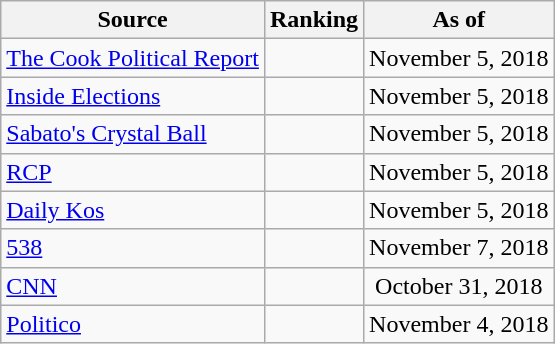<table class="wikitable" style="text-align:center">
<tr>
<th>Source</th>
<th>Ranking</th>
<th>As of</th>
</tr>
<tr>
<td align=left><a href='#'>The Cook Political Report</a></td>
<td></td>
<td>November 5, 2018</td>
</tr>
<tr>
<td align=left><a href='#'>Inside Elections</a></td>
<td></td>
<td>November 5, 2018</td>
</tr>
<tr>
<td align=left><a href='#'>Sabato's Crystal Ball</a></td>
<td></td>
<td>November 5, 2018</td>
</tr>
<tr>
<td align="left"><a href='#'>RCP</a></td>
<td></td>
<td>November 5, 2018</td>
</tr>
<tr>
<td align="left"><a href='#'>Daily Kos</a></td>
<td></td>
<td>November 5, 2018</td>
</tr>
<tr>
<td align="left"><a href='#'>538</a></td>
<td></td>
<td>November 7, 2018</td>
</tr>
<tr>
<td align="left"><a href='#'>CNN</a></td>
<td></td>
<td>October 31, 2018</td>
</tr>
<tr>
<td align="left"><a href='#'>Politico</a></td>
<td></td>
<td>November 4, 2018</td>
</tr>
</table>
